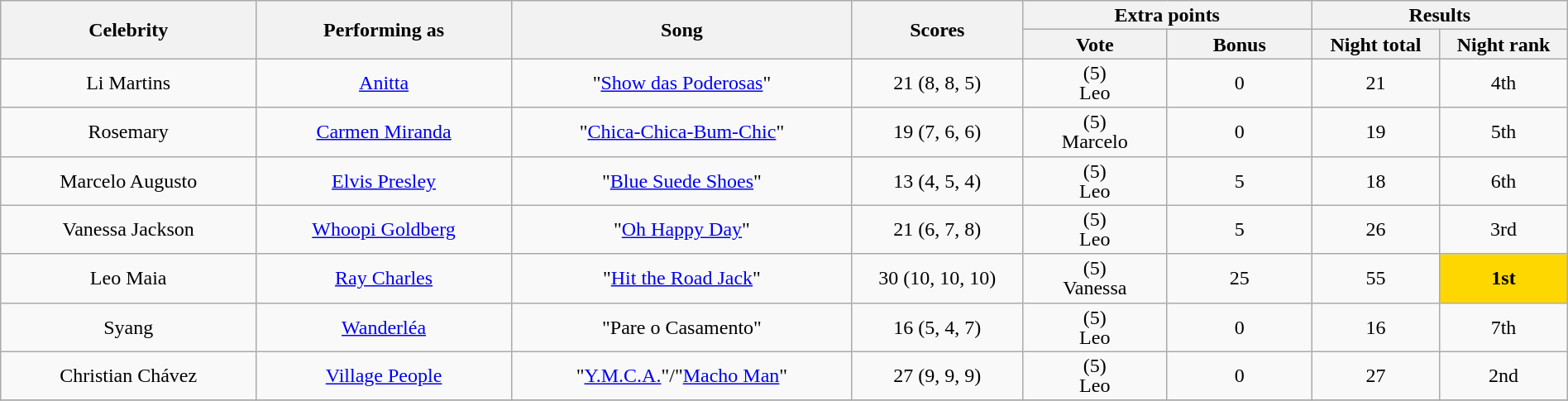<table class="wikitable" style="font-size:100%; line-height:16px; text-align:center" width="100%">
<tr>
<th rowspan="2" style="width:15.0%;">Celebrity</th>
<th rowspan="2" style="width:15.0%;">Performing as</th>
<th rowspan="2" style="width:20.0%;">Song</th>
<th rowspan="2" style="width:10.0%;">Scores</th>
<th colspan="2">Extra points</th>
<th colspan="2">Results</th>
</tr>
<tr>
<th style="width:08.5%;">Vote</th>
<th style="width:08.5%;">Bonus</th>
<th style="width:07.5%;">Night total</th>
<th style="width:07.5%;">Night rank</th>
</tr>
<tr>
<td>Li Martins</td>
<td><a href='#'>Anitta</a></td>
<td>"<a href='#'>Show das Poderosas</a>"</td>
<td>21 (8, 8, 5)</td>
<td>(5)<br>Leo</td>
<td>0</td>
<td>21</td>
<td>4th</td>
</tr>
<tr>
<td>Rosemary</td>
<td><a href='#'>Carmen Miranda</a></td>
<td>"<a href='#'>Chica-Chica-Bum-Chic</a>"</td>
<td>19 (7, 6, 6)</td>
<td>(5)<br>Marcelo</td>
<td>0</td>
<td>19</td>
<td>5th</td>
</tr>
<tr>
<td>Marcelo Augusto</td>
<td><a href='#'>Elvis Presley</a></td>
<td>"<a href='#'>Blue Suede Shoes</a>"</td>
<td>13 (4, 5, 4)</td>
<td>(5)<br>Leo</td>
<td>5</td>
<td>18</td>
<td>6th</td>
</tr>
<tr>
<td>Vanessa Jackson</td>
<td><a href='#'>Whoopi Goldberg</a></td>
<td>"<a href='#'>Oh Happy Day</a>"</td>
<td>21 (6, 7, 8)</td>
<td>(5)<br>Leo</td>
<td>5</td>
<td>26</td>
<td>3rd</td>
</tr>
<tr>
<td>Leo Maia</td>
<td><a href='#'>Ray Charles</a></td>
<td>"<a href='#'>Hit the Road Jack</a>"</td>
<td>30 (10, 10, 10)</td>
<td>(5)<br>Vanessa</td>
<td>25</td>
<td>55</td>
<td bgcolor="FFD700"><strong>1st</strong></td>
</tr>
<tr>
<td>Syang</td>
<td><a href='#'>Wanderléa</a></td>
<td>"Pare o Casamento"</td>
<td>16 (5, 4, 7)</td>
<td>(5)<br>Leo</td>
<td>0</td>
<td>16</td>
<td>7th</td>
</tr>
<tr>
<td>Christian Chávez</td>
<td><a href='#'>Village People</a></td>
<td>"<a href='#'>Y.M.C.A.</a>"/"<a href='#'>Macho Man</a>"</td>
<td>27 (9, 9, 9)</td>
<td>(5)<br>Leo</td>
<td>0</td>
<td>27</td>
<td>2nd</td>
</tr>
<tr>
</tr>
</table>
